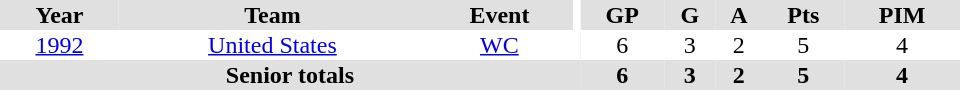<table border="0" cellpadding="1" cellspacing="0" ID="Table3" style="text-align:center; width:40em">
<tr bgcolor="#e0e0e0">
<th>Year</th>
<th>Team</th>
<th>Event</th>
<th rowspan="102" bgcolor="#ffffff"></th>
<th>GP</th>
<th>G</th>
<th>A</th>
<th>Pts</th>
<th>PIM</th>
</tr>
<tr>
<td><a href='#'>1992</a></td>
<td><a href='#'>United States</a></td>
<td><a href='#'>WC</a></td>
<td>6</td>
<td>3</td>
<td>2</td>
<td>5</td>
<td>4</td>
</tr>
<tr bgcolor="#e0e0e0">
<th colspan="4">Senior totals</th>
<th>6</th>
<th>3</th>
<th>2</th>
<th>5</th>
<th>4</th>
</tr>
</table>
